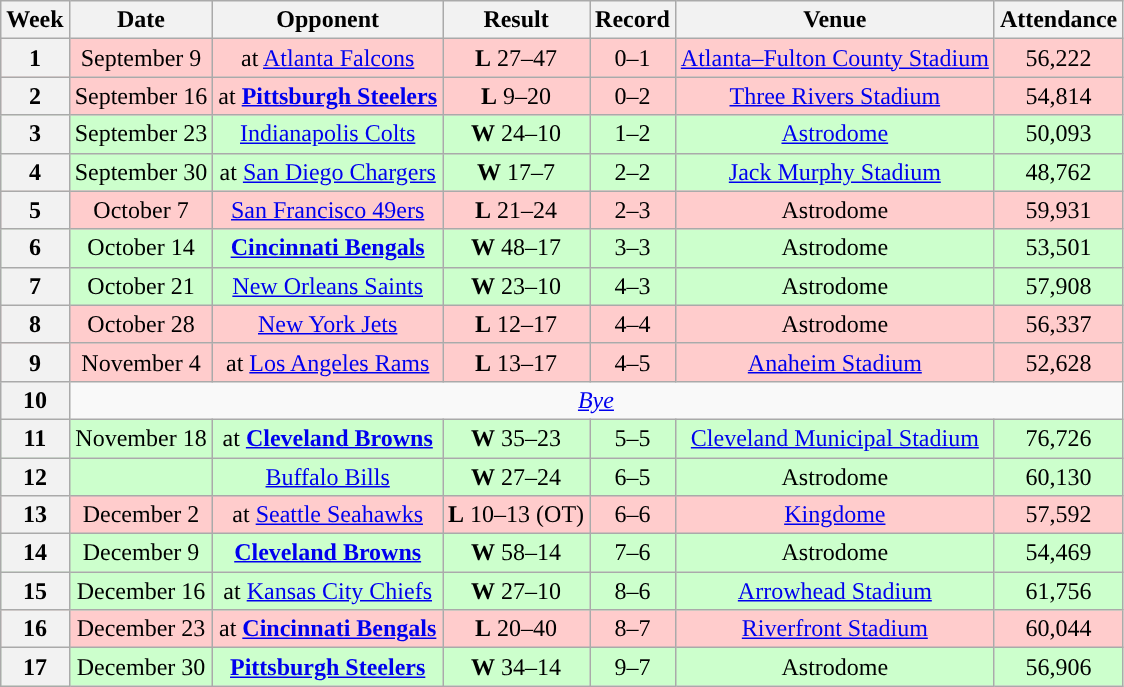<table class="wikitable" style="text-align:center">
<tr>
<th>Week</th>
<th>Date</th>
<th>Opponent</th>
<th>Result</th>
<th>Record</th>
<th>Venue</th>
<th>Attendance</th>
</tr>
<tr style="background:#fcc">
<th>1</th>
<td>September 9</td>
<td>at <a href='#'>Atlanta Falcons</a></td>
<td><strong>L</strong> 27–47</td>
<td>0–1</td>
<td><a href='#'>Atlanta–Fulton County Stadium</a></td>
<td>56,222</td>
</tr>
<tr style="background:#fcc">
<th>2</th>
<td>September 16</td>
<td>at <strong><a href='#'>Pittsburgh Steelers</a></strong></td>
<td><strong>L</strong> 9–20</td>
<td>0–2</td>
<td><a href='#'>Three Rivers Stadium</a></td>
<td>54,814</td>
</tr>
<tr style="background:#cfc">
<th>3</th>
<td>September 23</td>
<td><a href='#'>Indianapolis Colts</a></td>
<td><strong>W</strong> 24–10</td>
<td>1–2</td>
<td><a href='#'>Astrodome</a></td>
<td>50,093</td>
</tr>
<tr style="background:#cfc">
<th>4</th>
<td>September 30</td>
<td>at <a href='#'>San Diego Chargers</a></td>
<td><strong>W</strong> 17–7</td>
<td>2–2</td>
<td><a href='#'>Jack Murphy Stadium</a></td>
<td>48,762</td>
</tr>
<tr style="background:#fcc">
<th>5</th>
<td>October 7</td>
<td><a href='#'>San Francisco 49ers</a></td>
<td><strong>L</strong> 21–24</td>
<td>2–3</td>
<td>Astrodome</td>
<td>59,931</td>
</tr>
<tr style="background:#cfc">
<th>6</th>
<td>October 14</td>
<td><strong><a href='#'>Cincinnati Bengals</a></strong></td>
<td><strong>W</strong> 48–17</td>
<td>3–3</td>
<td>Astrodome</td>
<td>53,501</td>
</tr>
<tr style="background:#cfc">
<th>7</th>
<td>October 21</td>
<td><a href='#'>New Orleans Saints</a></td>
<td><strong>W</strong> 23–10</td>
<td>4–3</td>
<td>Astrodome</td>
<td>57,908</td>
</tr>
<tr style="background:#fcc">
<th>8</th>
<td>October 28</td>
<td><a href='#'>New York Jets</a></td>
<td><strong>L</strong> 12–17</td>
<td>4–4</td>
<td>Astrodome</td>
<td>56,337</td>
</tr>
<tr style="background:#fcc">
<th>9</th>
<td>November 4</td>
<td>at <a href='#'>Los Angeles Rams</a></td>
<td><strong>L</strong> 13–17</td>
<td>4–5</td>
<td><a href='#'>Anaheim Stadium</a></td>
<td>52,628</td>
</tr>
<tr>
<th>10</th>
<td colspan="6" align="center"><em><a href='#'>Bye</a></em></td>
</tr>
<tr style="background:#cfc">
<th>11</th>
<td>November 18</td>
<td>at <strong><a href='#'>Cleveland Browns</a></strong></td>
<td><strong>W</strong> 35–23</td>
<td>5–5</td>
<td><a href='#'>Cleveland Municipal Stadium</a></td>
<td>76,726</td>
</tr>
<tr style="background:#cfc">
<th>12</th>
<td></td>
<td><a href='#'>Buffalo Bills</a></td>
<td><strong>W</strong> 27–24</td>
<td>6–5</td>
<td>Astrodome</td>
<td>60,130</td>
</tr>
<tr style="background:#fcc">
<th>13</th>
<td>December 2</td>
<td>at <a href='#'>Seattle Seahawks</a></td>
<td><strong>L</strong> 10–13 (OT)</td>
<td>6–6</td>
<td><a href='#'>Kingdome</a></td>
<td>57,592</td>
</tr>
<tr style="background:#cfc">
<th>14</th>
<td>December 9</td>
<td><strong><a href='#'>Cleveland Browns</a></strong></td>
<td><strong>W</strong> 58–14</td>
<td>7–6</td>
<td>Astrodome</td>
<td>54,469</td>
</tr>
<tr style="background:#cfc">
<th>15</th>
<td>December 16</td>
<td>at <a href='#'>Kansas City Chiefs</a></td>
<td><strong>W</strong> 27–10</td>
<td>8–6</td>
<td><a href='#'>Arrowhead Stadium</a></td>
<td>61,756</td>
</tr>
<tr style="background:#fcc">
<th>16</th>
<td>December 23</td>
<td>at <strong><a href='#'>Cincinnati Bengals</a></strong></td>
<td><strong>L</strong> 20–40</td>
<td>8–7</td>
<td><a href='#'>Riverfront Stadium</a></td>
<td>60,044</td>
</tr>
<tr style="background:#cfc">
<th>17</th>
<td>December 30</td>
<td><strong><a href='#'>Pittsburgh Steelers</a></strong></td>
<td><strong>W</strong> 34–14</td>
<td>9–7</td>
<td>Astrodome</td>
<td>56,906</td>
</tr>
</table>
